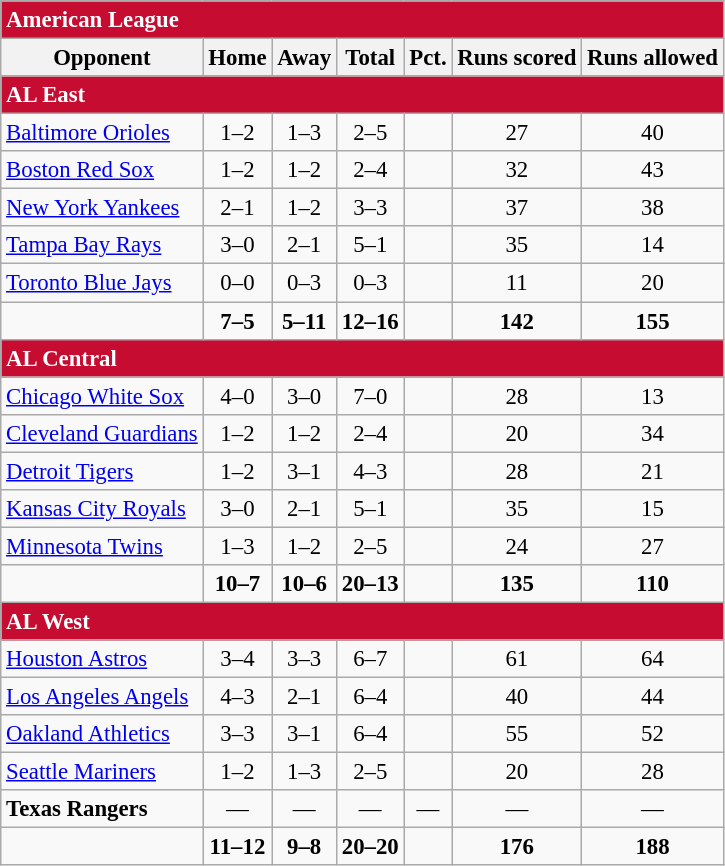<table class="wikitable" style="font-size: 95%; text-align: center">
<tr>
<td colspan="7" style="text-align:left; background:#c60c30;color:#fff"><strong>American League</strong></td>
</tr>
<tr>
<th>Opponent</th>
<th>Home</th>
<th>Away</th>
<th>Total</th>
<th>Pct.</th>
<th>Runs scored</th>
<th>Runs allowed</th>
</tr>
<tr>
<td colspan="7" style="text-align:left; background:#c60c30;color:#fff"><strong>AL East</strong></td>
</tr>
<tr>
<td style="text-align:left"><a href='#'>Baltimore Orioles</a></td>
<td>1–2</td>
<td>1–3</td>
<td>2–5</td>
<td></td>
<td>27</td>
<td>40</td>
</tr>
<tr>
<td style="text-align:left"><a href='#'>Boston Red Sox</a></td>
<td>1–2</td>
<td>1–2</td>
<td>2–4</td>
<td></td>
<td>32</td>
<td>43</td>
</tr>
<tr>
<td style="text-align:left"><a href='#'>New York Yankees</a></td>
<td>2–1</td>
<td>1–2</td>
<td>3–3</td>
<td></td>
<td>37</td>
<td>38</td>
</tr>
<tr>
<td style="text-align:left"><a href='#'>Tampa Bay Rays</a></td>
<td>3–0</td>
<td>2–1</td>
<td>5–1</td>
<td></td>
<td>35</td>
<td>14</td>
</tr>
<tr>
<td style="text-align:left"><a href='#'>Toronto Blue Jays</a></td>
<td>0–0</td>
<td>0–3</td>
<td>0–3</td>
<td></td>
<td>11</td>
<td>20</td>
</tr>
<tr style="font-weight:bold">
<td></td>
<td>7–5</td>
<td>5–11</td>
<td>12–16</td>
<td></td>
<td>142</td>
<td>155</td>
</tr>
<tr>
<td colspan="7" style="text-align:left; background:#c60c30;color:#fff"><strong>AL Central</strong></td>
</tr>
<tr>
<td style="text-align:left"><a href='#'>Chicago White Sox</a></td>
<td>4–0</td>
<td>3–0</td>
<td>7–0</td>
<td></td>
<td>28</td>
<td>13</td>
</tr>
<tr>
<td style="text-align:left"><a href='#'>Cleveland Guardians</a></td>
<td>1–2</td>
<td>1–2</td>
<td>2–4</td>
<td></td>
<td>20</td>
<td>34</td>
</tr>
<tr>
<td style="text-align:left"><a href='#'>Detroit Tigers</a></td>
<td>1–2</td>
<td>3–1</td>
<td>4–3</td>
<td></td>
<td>28</td>
<td>21</td>
</tr>
<tr>
<td style="text-align:left"><a href='#'>Kansas City Royals</a></td>
<td>3–0</td>
<td>2–1</td>
<td>5–1</td>
<td></td>
<td>35</td>
<td>15</td>
</tr>
<tr>
<td style="text-align:left"><a href='#'>Minnesota Twins</a></td>
<td>1–3</td>
<td>1–2</td>
<td>2–5</td>
<td></td>
<td>24</td>
<td>27</td>
</tr>
<tr style="font-weight:bold">
<td></td>
<td>10–7</td>
<td>10–6</td>
<td>20–13</td>
<td></td>
<td>135</td>
<td>110</td>
</tr>
<tr>
<td colspan="7" style="text-align:left; background:#c60c30;color:#fff"><strong>AL West</strong></td>
</tr>
<tr>
<td style="text-align:left"><a href='#'>Houston Astros</a></td>
<td>3–4</td>
<td>3–3</td>
<td>6–7</td>
<td></td>
<td>61</td>
<td>64</td>
</tr>
<tr>
<td style="text-align:left"><a href='#'>Los Angeles Angels</a></td>
<td>4–3</td>
<td>2–1</td>
<td>6–4</td>
<td></td>
<td>40</td>
<td>44</td>
</tr>
<tr>
<td style="text-align:left"><a href='#'>Oakland Athletics</a></td>
<td>3–3</td>
<td>3–1</td>
<td>6–4</td>
<td></td>
<td>55</td>
<td>52</td>
</tr>
<tr>
<td style="text-align:left"><a href='#'>Seattle Mariners</a></td>
<td>1–2</td>
<td>1–3</td>
<td>2–5</td>
<td></td>
<td>20</td>
<td>28</td>
</tr>
<tr>
<td style="text-align:left"><strong>Texas Rangers</strong></td>
<td>—</td>
<td>—</td>
<td>—</td>
<td>—</td>
<td>—</td>
<td>—</td>
</tr>
<tr style="font-weight:bold">
<td></td>
<td>11–12</td>
<td>9–8</td>
<td>20–20</td>
<td></td>
<td>176</td>
<td>188</td>
</tr>
</table>
